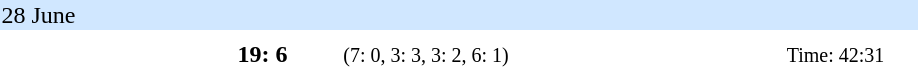<table style="text-align:center">
<tr style="text-align:left; background:#d0e7ff;">
<td colspan=6>28 June</td>
</tr>
<tr style="font-size:90%; vertical-align:top;">
<th width=140></th>
<th width=60></th>
<th width=150></th>
<th width=140></th>
<th width=100></th>
</tr>
<tr>
<td align=right><strong></strong></td>
<td><strong>19: 6</strong></td>
<td><small>(7: 0, 3: 3, 3: 2, 6: 1)</small></td>
<td align=left></td>
<td><small>Time: 42:31</small></td>
<td></td>
</tr>
</table>
